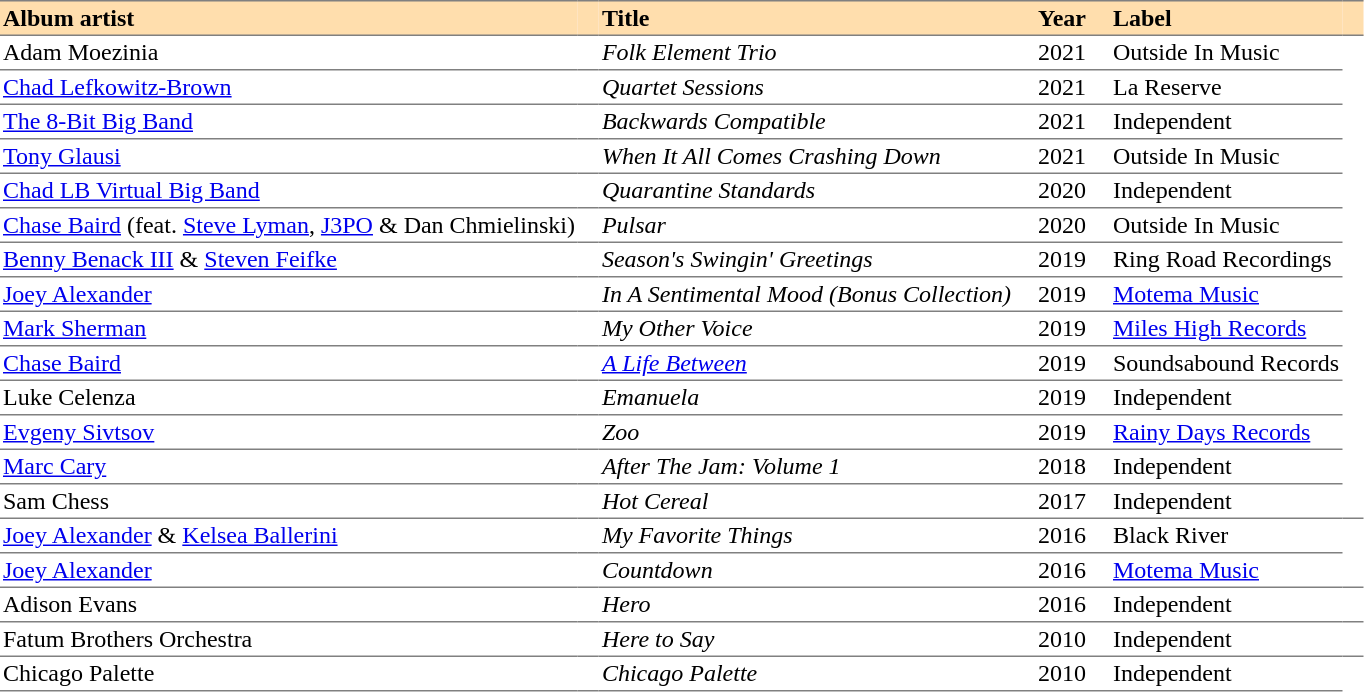<table cellspacing="0" cellpadding="2" border="0">
<tr style="background:#ffdead;">
<th style="text-align:left; border-bottom:1px solid gray; border-top:1px solid gray;">Album artist</th>
<th style="width:10px; border-bottom:1px solid gray; border-top:1px solid gray;"></th>
<th style="text-align:left; border-bottom:1px solid gray; border-top:1px solid gray;">Title</th>
<th style="width:10px; border-bottom:1px solid gray; border-top:1px solid gray;"></th>
<th style="text-align:left; border-bottom:1px solid gray; border-top:1px solid gray;">Year</th>
<th style="width:10px; border-bottom:1px solid gray; border-top:1px solid gray;"></th>
<th style="text-align:left; border-bottom:1px solid gray; border-top:1px solid gray;">Label</th>
<th style="width:10px; border-bottom:1px solid gray; border-top:1px solid gray;"></th>
</tr>
<tr>
<td style="border-bottom:1px solid gray;">Adam Moezinia</td>
<td style="border-bottom:1px solid gray;"></td>
<td style="border-bottom:1px solid gray;"><em>Folk Element Trio</em></td>
<td style="border-bottom:1px solid gray;"></td>
<td style="border-bottom:1px solid gray;">2021</td>
<td style="border-bottom:1px solid gray;"></td>
<td style="border-bottom:1px solid gray;">Outside In Music</td>
</tr>
<tr>
<td style="border-bottom:1px solid gray;"><a href='#'>Chad Lefkowitz-Brown</a></td>
<td style="border-bottom:1px solid gray;"></td>
<td style="border-bottom:1px solid gray;"><em>Quartet Sessions</em></td>
<td style="border-bottom:1px solid gray;"></td>
<td style="border-bottom:1px solid gray;">2021</td>
<td style="border-bottom:1px solid gray;"></td>
<td style="border-bottom:1px solid gray;">La Reserve</td>
</tr>
<tr>
<td style="border-bottom:1px solid gray;"><a href='#'>The 8-Bit Big Band</a></td>
<td style="border-bottom:1px solid gray;"></td>
<td style="border-bottom:1px solid gray;"><em>Backwards Compatible</em></td>
<td style="border-bottom:1px solid gray;"></td>
<td style="border-bottom:1px solid gray;">2021</td>
<td style="border-bottom:1px solid gray;"></td>
<td style="border-bottom:1px solid gray;">Independent</td>
</tr>
<tr>
<td style="border-bottom:1px solid gray;"><a href='#'>Tony Glausi</a></td>
<td style="border-bottom:1px solid gray;"></td>
<td style="border-bottom:1px solid gray;"><em>When It All Comes Crashing Down</em></td>
<td style="border-bottom:1px solid gray;"></td>
<td style="border-bottom:1px solid gray;">2021</td>
<td style="border-bottom:1px solid gray;"></td>
<td style="border-bottom:1px solid gray;">Outside In Music</td>
</tr>
<tr>
<td style="border-bottom:1px solid gray;"><a href='#'>Chad LB Virtual Big Band</a></td>
<td style="border-bottom:1px solid gray;"></td>
<td style="border-bottom:1px solid gray;"><em>Quarantine Standards</em></td>
<td style="border-bottom:1px solid gray;"></td>
<td style="border-bottom:1px solid gray;">2020</td>
<td style="border-bottom:1px solid gray;"></td>
<td style="border-bottom:1px solid gray;">Independent</td>
</tr>
<tr>
<td style="border-bottom:1px solid gray;"><a href='#'>Chase Baird</a> (feat. <a href='#'>Steve Lyman</a>, <a href='#'>J3PO</a> & Dan Chmielinski)</td>
<td style="border-bottom:1px solid gray;"></td>
<td style="border-bottom:1px solid gray;"><em>Pulsar</em></td>
<td style="border-bottom:1px solid gray;"></td>
<td style="border-bottom:1px solid gray;">2020</td>
<td style="border-bottom:1px solid gray;"></td>
<td style="border-bottom:1px solid gray;">Outside In Music</td>
</tr>
<tr>
<td style="border-bottom:1px solid gray;"><a href='#'>Benny Benack III</a> & <a href='#'>Steven Feifke</a></td>
<td style="border-bottom:1px solid gray;"></td>
<td style="border-bottom:1px solid gray;"><em>Season's Swingin' Greetings</em></td>
<td style="border-bottom:1px solid gray;"></td>
<td style="border-bottom:1px solid gray;">2019</td>
<td style="border-bottom:1px solid gray;"></td>
<td style="border-bottom:1px solid gray;">Ring Road Recordings</td>
</tr>
<tr>
<td style="border-bottom:1px solid gray;"><a href='#'>Joey Alexander</a></td>
<td style="border-bottom:1px solid gray;"></td>
<td style="border-bottom:1px solid gray;"><em>In A Sentimental Mood (Bonus Collection)</em></td>
<td style="border-bottom:1px solid gray;"></td>
<td style="border-bottom:1px solid gray;">2019</td>
<td style="border-bottom:1px solid gray;"></td>
<td style="border-bottom:1px solid gray;"><a href='#'>Motema Music</a></td>
</tr>
<tr>
<td style="border-bottom:1px solid gray;"><a href='#'>Mark Sherman</a></td>
<td style="border-bottom:1px solid gray;"></td>
<td style="border-bottom:1px solid gray;"><em>My Other Voice</em></td>
<td style="border-bottom:1px solid gray;"></td>
<td style="border-bottom:1px solid gray;">2019</td>
<td style="border-bottom:1px solid gray;"></td>
<td style="border-bottom:1px solid gray;"><a href='#'>Miles High Records</a></td>
</tr>
<tr>
<td style="border-bottom:1px solid gray;"><a href='#'>Chase Baird</a></td>
<td style="border-bottom:1px solid gray;"></td>
<td style="border-bottom:1px solid gray;"><em><a href='#'>A Life Between</a></em></td>
<td style="border-bottom:1px solid gray;"></td>
<td style="border-bottom:1px solid gray;">2019</td>
<td style="border-bottom:1px solid gray;"></td>
<td style="border-bottom:1px solid gray;">Soundsabound Records</td>
</tr>
<tr>
<td style="border-bottom:1px solid gray;">Luke Celenza</td>
<td style="border-bottom:1px solid gray;"></td>
<td style="border-bottom:1px solid gray;"><em>Emanuela</em></td>
<td style="border-bottom:1px solid gray;"></td>
<td style="border-bottom:1px solid gray;">2019</td>
<td style="border-bottom:1px solid gray;"></td>
<td style="border-bottom:1px solid gray;">Independent</td>
</tr>
<tr>
<td style="border-bottom:1px solid gray;"><a href='#'>Evgeny Sivtsov</a></td>
<td style="border-bottom:1px solid gray;"></td>
<td style="border-bottom:1px solid gray;"><em>Zoo</em></td>
<td style="border-bottom:1px solid gray;"></td>
<td style="border-bottom:1px solid gray;">2019</td>
<td style="border-bottom:1px solid gray;"></td>
<td style="border-bottom:1px solid gray;"><a href='#'>Rainy Days Records</a></td>
</tr>
<tr>
<td style="border-bottom:1px solid gray;"><a href='#'>Marc Cary</a></td>
<td style="border-bottom:1px solid gray;"></td>
<td style="border-bottom:1px solid gray;"><em>After The Jam: Volume 1</em></td>
<td style="border-bottom:1px solid gray;"></td>
<td style="border-bottom:1px solid gray;">2018</td>
<td style="border-bottom:1px solid gray;"></td>
<td style="border-bottom:1px solid gray;">Independent</td>
</tr>
<tr>
<td style="border-bottom:1px solid gray;">Sam Chess</td>
<td style="border-bottom:1px solid gray;"></td>
<td style="border-bottom:1px solid gray;"><em>Hot Cereal</em></td>
<td style="border-bottom:1px solid gray;"></td>
<td style="border-bottom:1px solid gray;">2017</td>
<td style="border-bottom:1px solid gray;"></td>
<td style="border-bottom:1px solid gray;">Independent</td>
<td style="border-bottom:1px solid gray;"></td>
</tr>
<tr>
<td style="border-bottom:1px solid gray;"><a href='#'>Joey Alexander</a> & <a href='#'>Kelsea Ballerini</a></td>
<td style="border-bottom:1px solid gray;"></td>
<td style="border-bottom:1px solid gray;"><em>My Favorite Things</em></td>
<td style="border-bottom:1px solid gray;"></td>
<td style="border-bottom:1px solid gray;">2016</td>
<td style="border-bottom:1px solid gray;"></td>
<td style="border-bottom:1px solid gray;">Black River</td>
</tr>
<tr>
<td style="border-bottom:1px solid gray;"><a href='#'>Joey Alexander</a></td>
<td style="border-bottom:1px solid gray;"></td>
<td style="border-bottom:1px solid gray;"><em>Countdown</em></td>
<td style="border-bottom:1px solid gray;"></td>
<td style="border-bottom:1px solid gray;">2016</td>
<td style="border-bottom:1px solid gray;"></td>
<td style="border-bottom:1px solid gray;"><a href='#'>Motema Music</a></td>
<td style="border-bottom:1px solid gray;"></td>
</tr>
<tr>
<td style="border-bottom:1px solid gray;">Adison Evans</td>
<td style="border-bottom:1px solid gray;"></td>
<td style="border-bottom:1px solid gray;"><em>Hero</em></td>
<td style="border-bottom:1px solid gray;"></td>
<td style="border-bottom:1px solid gray;">2016</td>
<td style="border-bottom:1px solid gray;"></td>
<td style="border-bottom:1px solid gray;">Independent</td>
<td style="border-bottom:1px solid gray;"></td>
</tr>
<tr>
<td style="border-bottom:1px solid gray;">Fatum Brothers Orchestra</td>
<td style="border-bottom:1px solid gray;"></td>
<td style="border-bottom:1px solid gray;"><em>Here to Say</em></td>
<td style="border-bottom:1px solid gray;"></td>
<td style="border-bottom:1px solid gray;">2010</td>
<td style="border-bottom:1px solid gray;"></td>
<td style="border-bottom:1px solid gray;">Independent</td>
<td style="border-bottom:1px solid gray;"></td>
</tr>
<tr>
<td style="border-bottom:1px solid gray;">Chicago Palette</td>
<td style="border-bottom:1px solid gray;"></td>
<td style="border-bottom:1px solid gray;"><em>Chicago Palette</em></td>
<td style="border-bottom:1px solid gray;"></td>
<td style="border-bottom:1px solid gray;">2010</td>
<td style="border-bottom:1px solid gray;"></td>
<td style="border-bottom:1px solid gray;">Independent</td>
</tr>
</table>
